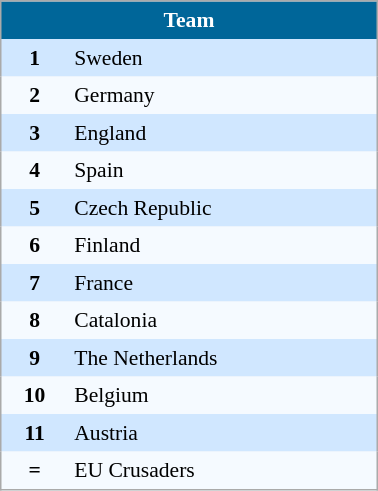<table align=center cellpadding="4" cellspacing="0" style="background: #f9f9f9; border: 1px #aaa solid; border-collapse: collapse; font-size: 90%;" width=20%>
<tr align=center bgcolor=#006699 style="color:white;">
<th width=100% colspan=2>Team</th>
</tr>
<tr align=center bgcolor=#D0E7FF>
<td><strong>1</strong></td>
<td align=left> Sweden</td>
</tr>
<tr align=center bgcolor=#F5FAFF>
<td><strong>2</strong></td>
<td align=left> Germany</td>
</tr>
<tr align=center bgcolor=#D0E7FF>
<td><strong>3</strong></td>
<td align=left> England</td>
</tr>
<tr align=center bgcolor=#F5FAFF>
<td><strong>4</strong></td>
<td align=left> Spain</td>
</tr>
<tr align=center bgcolor=#D0E7FF>
<td><strong>5</strong></td>
<td align=left> Czech Republic</td>
</tr>
<tr align=center bgcolor=#F5FAFF>
<td><strong>6</strong></td>
<td align=left> Finland</td>
</tr>
<tr align=center bgcolor=#D0E7FF>
<td><strong>7</strong></td>
<td align=left> France</td>
</tr>
<tr align=center bgcolor=#F5FAFF>
<td><strong>8</strong></td>
<td align=left> Catalonia</td>
</tr>
<tr align=center bgcolor=#D0E7FF>
<td><strong>9</strong></td>
<td align=left> The Netherlands</td>
</tr>
<tr align=center bgcolor=#F5FAFF>
<td><strong>10</strong></td>
<td align=left> Belgium</td>
</tr>
<tr align=center bgcolor=#D0E7FF>
<td><strong>11</strong></td>
<td align=left> Austria</td>
</tr>
<tr align=center bgcolor=#F5FAFF>
<td><strong>=</strong></td>
<td align=left> EU Crusaders</td>
</tr>
</table>
